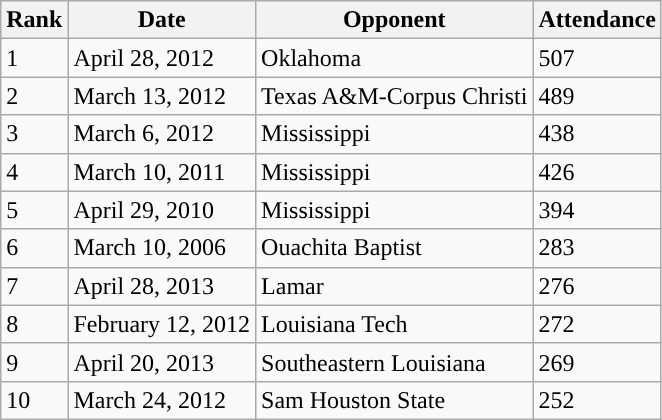<table class="wikitable">
<tr>
<th>Rank</th>
<th>Date</th>
<th>Opponent</th>
<th>Attendance</th>
</tr>
<tr>
<td>1</td>
<td>April 28, 2012</td>
<td>Oklahoma</td>
<td>507</td>
</tr>
<tr>
<td>2</td>
<td>March 13, 2012</td>
<td>Texas A&M-Corpus Christi</td>
<td>489</td>
</tr>
<tr>
<td>3</td>
<td>March 6, 2012</td>
<td>Mississippi</td>
<td>438</td>
</tr>
<tr>
<td>4</td>
<td>March 10, 2011</td>
<td>Mississippi</td>
<td>426</td>
</tr>
<tr>
<td>5</td>
<td>April 29, 2010</td>
<td>Mississippi</td>
<td>394</td>
</tr>
<tr>
<td>6</td>
<td>March 10, 2006</td>
<td>Ouachita Baptist</td>
<td>283</td>
</tr>
<tr>
<td>7</td>
<td>April 28, 2013</td>
<td>Lamar</td>
<td>276</td>
</tr>
<tr>
<td>8</td>
<td>February 12, 2012</td>
<td>Louisiana Tech</td>
<td>272</td>
</tr>
<tr>
<td>9</td>
<td>April 20, 2013</td>
<td>Southeastern Louisiana</td>
<td>269</td>
</tr>
<tr>
<td>10</td>
<td>March 24, 2012</td>
<td>Sam Houston State</td>
<td>252</td>
</tr>
</table>
